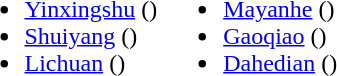<table>
<tr>
<td valign="top"><br><ul><li><a href='#'>Yinxingshu</a> ()</li><li><a href='#'>Shuiyang</a> ()</li><li><a href='#'>Lichuan</a> ()</li></ul></td>
<td valign="top"><br><ul><li><a href='#'>Mayanhe</a> ()</li><li><a href='#'>Gaoqiao</a> ()</li><li><a href='#'>Dahedian</a> ()</li></ul></td>
</tr>
</table>
